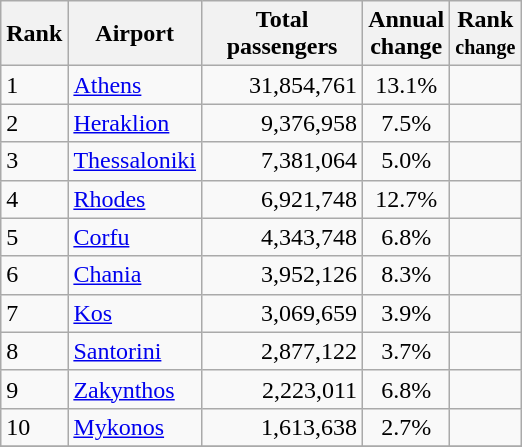<table class="wikitable sortable">
<tr>
<th>Rank</th>
<th>Airport</th>
<th style="width:100px">Total<br>passengers</th>
<th>Annual<br>change</th>
<th>Rank<br><small>change</small></th>
</tr>
<tr>
<td>1</td>
<td><a href='#'>Athens</a></td>
<td align="right">31,854,761</td>
<td align="center">13.1%</td>
<td align="center"></td>
</tr>
<tr>
<td>2</td>
<td><a href='#'>Heraklion</a></td>
<td align="right">9,376,958</td>
<td align="center">7.5%</td>
<td align="center"></td>
</tr>
<tr>
<td>3</td>
<td><a href='#'>Thessaloniki</a></td>
<td align="right">7,381,064</td>
<td align="center">5.0%</td>
<td align="center"></td>
</tr>
<tr>
<td>4</td>
<td><a href='#'>Rhodes</a></td>
<td align="right">6,921,748</td>
<td align="center">12.7%</td>
<td align="center"></td>
</tr>
<tr>
<td>5</td>
<td><a href='#'>Corfu</a></td>
<td align="right">4,343,748</td>
<td align="center">6.8%</td>
<td align="center"></td>
</tr>
<tr>
<td>6</td>
<td><a href='#'>Chania</a></td>
<td align="right">3,952,126</td>
<td align="center">8.3%</td>
<td align="center"></td>
</tr>
<tr>
<td>7</td>
<td><a href='#'>Kos</a></td>
<td align="right">3,069,659</td>
<td align="center">3.9%</td>
<td align="center"></td>
</tr>
<tr>
<td>8</td>
<td><a href='#'>Santorini</a></td>
<td align="right">2,877,122</td>
<td align="center">3.7%</td>
<td align="center"></td>
</tr>
<tr>
<td>9</td>
<td><a href='#'>Zakynthos</a></td>
<td align="right">2,223,011</td>
<td align="center">6.8%</td>
<td align="center"></td>
</tr>
<tr>
<td>10</td>
<td><a href='#'>Mykonos</a></td>
<td align="right">1,613,638</td>
<td align="center">2.7%</td>
<td align="center"></td>
</tr>
<tr>
</tr>
</table>
